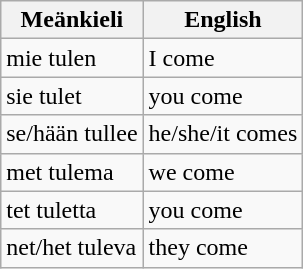<table class="wikitable">
<tr>
<th>Meänkieli</th>
<th>English</th>
</tr>
<tr>
<td>mie tulen</td>
<td>I come</td>
</tr>
<tr>
<td>sie tulet</td>
<td>you come</td>
</tr>
<tr>
<td>se/hään tullee</td>
<td>he/she/it comes</td>
</tr>
<tr>
<td>met tulema</td>
<td>we come</td>
</tr>
<tr>
<td>tet tuletta</td>
<td>you come</td>
</tr>
<tr>
<td>net/het tuleva</td>
<td>they come</td>
</tr>
</table>
